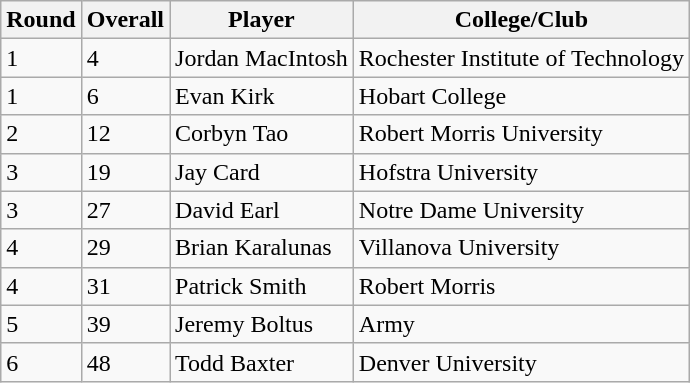<table class="wikitable">
<tr>
<th>Round</th>
<th>Overall</th>
<th>Player</th>
<th>College/Club</th>
</tr>
<tr>
<td>1</td>
<td>4</td>
<td>Jordan MacIntosh</td>
<td>Rochester Institute of Technology</td>
</tr>
<tr>
<td>1</td>
<td>6</td>
<td>Evan Kirk</td>
<td>Hobart College</td>
</tr>
<tr>
<td>2</td>
<td>12</td>
<td>Corbyn Tao</td>
<td>Robert Morris University</td>
</tr>
<tr>
<td>3</td>
<td>19</td>
<td>Jay Card</td>
<td>Hofstra University</td>
</tr>
<tr>
<td>3</td>
<td>27</td>
<td>David Earl</td>
<td>Notre Dame University</td>
</tr>
<tr>
<td>4</td>
<td>29</td>
<td>Brian Karalunas</td>
<td>Villanova University</td>
</tr>
<tr>
<td>4</td>
<td>31</td>
<td>Patrick Smith</td>
<td>Robert Morris</td>
</tr>
<tr>
<td>5</td>
<td>39</td>
<td>Jeremy Boltus</td>
<td>Army</td>
</tr>
<tr>
<td>6</td>
<td>48</td>
<td>Todd Baxter</td>
<td>Denver University</td>
</tr>
</table>
